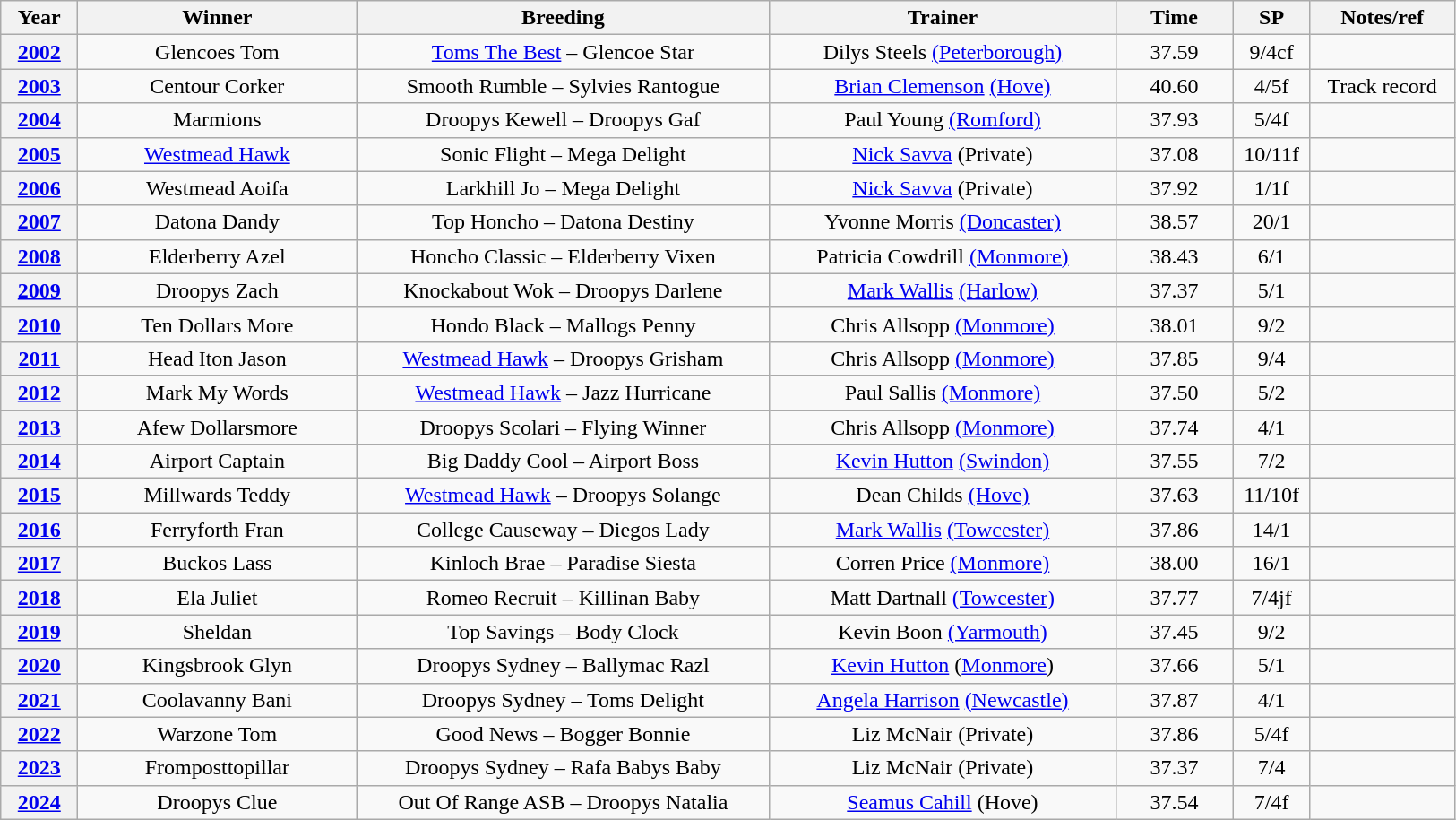<table class="wikitable" style="text-align:center">
<tr>
<th width=50>Year</th>
<th width=200>Winner</th>
<th width=300>Breeding</th>
<th width=250>Trainer</th>
<th width=80>Time</th>
<th width=50>SP</th>
<th width=100>Notes/ref</th>
</tr>
<tr>
<th><a href='#'>2002</a></th>
<td>Glencoes Tom</td>
<td><a href='#'>Toms The Best</a> – Glencoe Star</td>
<td>Dilys Steels <a href='#'>(Peterborough)</a></td>
<td>37.59</td>
<td>9/4cf</td>
<td></td>
</tr>
<tr>
<th><a href='#'>2003</a></th>
<td>Centour Corker</td>
<td>Smooth Rumble – Sylvies Rantogue</td>
<td><a href='#'>Brian Clemenson</a> <a href='#'>(Hove)</a></td>
<td>40.60</td>
<td>4/5f</td>
<td>Track record</td>
</tr>
<tr>
<th><a href='#'>2004</a></th>
<td>Marmions</td>
<td>Droopys Kewell – Droopys Gaf</td>
<td>Paul Young <a href='#'>(Romford)</a></td>
<td>37.93</td>
<td>5/4f</td>
<td></td>
</tr>
<tr>
<th><a href='#'>2005</a></th>
<td><a href='#'>Westmead Hawk</a></td>
<td>Sonic Flight – Mega Delight</td>
<td><a href='#'>Nick Savva</a> (Private)</td>
<td>37.08</td>
<td>10/11f</td>
<td></td>
</tr>
<tr>
<th><a href='#'>2006</a></th>
<td>Westmead Aoifa</td>
<td>Larkhill Jo – Mega Delight</td>
<td><a href='#'>Nick Savva</a> (Private)</td>
<td>37.92</td>
<td>1/1f</td>
<td></td>
</tr>
<tr>
<th><a href='#'>2007</a></th>
<td>Datona Dandy</td>
<td>Top Honcho – Datona Destiny</td>
<td>Yvonne Morris <a href='#'>(Doncaster)</a></td>
<td>38.57</td>
<td>20/1</td>
<td></td>
</tr>
<tr>
<th><a href='#'>2008</a></th>
<td>Elderberry Azel</td>
<td>Honcho Classic – Elderberry Vixen</td>
<td>Patricia Cowdrill <a href='#'>(Monmore)</a></td>
<td>38.43</td>
<td>6/1</td>
<td></td>
</tr>
<tr>
<th><a href='#'>2009</a></th>
<td>Droopys Zach</td>
<td>Knockabout Wok – Droopys Darlene</td>
<td><a href='#'>Mark Wallis</a> <a href='#'>(Harlow)</a></td>
<td>37.37</td>
<td>5/1</td>
<td></td>
</tr>
<tr>
<th><a href='#'>2010</a></th>
<td>Ten Dollars More</td>
<td>Hondo Black – Mallogs Penny</td>
<td>Chris Allsopp <a href='#'>(Monmore)</a></td>
<td>38.01</td>
<td>9/2</td>
<td></td>
</tr>
<tr>
<th><a href='#'>2011</a></th>
<td>Head Iton Jason</td>
<td><a href='#'>Westmead Hawk</a> – Droopys Grisham</td>
<td>Chris Allsopp <a href='#'>(Monmore)</a></td>
<td>37.85</td>
<td>9/4</td>
<td></td>
</tr>
<tr>
<th><a href='#'>2012</a></th>
<td>Mark My Words</td>
<td><a href='#'>Westmead Hawk</a> – Jazz Hurricane</td>
<td>Paul Sallis <a href='#'>(Monmore)</a></td>
<td>37.50</td>
<td>5/2</td>
<td></td>
</tr>
<tr>
<th><a href='#'>2013</a></th>
<td>Afew Dollarsmore</td>
<td>Droopys Scolari – Flying Winner</td>
<td>Chris Allsopp <a href='#'>(Monmore)</a></td>
<td>37.74</td>
<td>4/1</td>
<td></td>
</tr>
<tr>
<th><a href='#'>2014</a></th>
<td>Airport Captain</td>
<td>Big Daddy Cool – Airport Boss</td>
<td><a href='#'>Kevin Hutton</a> <a href='#'>(Swindon)</a></td>
<td>37.55</td>
<td>7/2</td>
<td></td>
</tr>
<tr>
<th><a href='#'>2015</a></th>
<td>Millwards Teddy</td>
<td><a href='#'>Westmead Hawk</a> – Droopys Solange</td>
<td>Dean Childs <a href='#'>(Hove)</a></td>
<td>37.63</td>
<td>11/10f</td>
<td></td>
</tr>
<tr>
<th><a href='#'>2016</a></th>
<td>Ferryforth Fran</td>
<td>College Causeway – Diegos Lady</td>
<td><a href='#'>Mark Wallis</a> <a href='#'>(Towcester)</a></td>
<td>37.86</td>
<td>14/1</td>
<td></td>
</tr>
<tr>
<th><a href='#'>2017</a></th>
<td>Buckos Lass</td>
<td>Kinloch Brae – Paradise Siesta</td>
<td>Corren Price <a href='#'>(Monmore)</a></td>
<td>38.00</td>
<td>16/1</td>
<td></td>
</tr>
<tr>
<th><a href='#'>2018</a></th>
<td>Ela Juliet</td>
<td>Romeo Recruit – Killinan Baby</td>
<td>Matt Dartnall <a href='#'>(Towcester)</a></td>
<td>37.77</td>
<td>7/4jf</td>
<td></td>
</tr>
<tr>
<th><a href='#'>2019</a></th>
<td>Sheldan</td>
<td>Top Savings – Body Clock</td>
<td>Kevin Boon <a href='#'>(Yarmouth)</a></td>
<td>37.45</td>
<td>9/2</td>
<td></td>
</tr>
<tr>
<th><a href='#'>2020</a></th>
<td>Kingsbrook Glyn</td>
<td>Droopys Sydney – Ballymac Razl</td>
<td><a href='#'>Kevin Hutton</a> (<a href='#'>Monmore</a>)</td>
<td>37.66</td>
<td>5/1</td>
<td></td>
</tr>
<tr>
<th><a href='#'>2021</a></th>
<td>Coolavanny Bani</td>
<td>Droopys Sydney – Toms Delight</td>
<td><a href='#'>Angela Harrison</a> <a href='#'>(Newcastle)</a></td>
<td>37.87</td>
<td>4/1</td>
<td></td>
</tr>
<tr>
<th><a href='#'>2022</a></th>
<td>Warzone Tom</td>
<td>Good News – Bogger Bonnie</td>
<td>Liz McNair (Private)</td>
<td>37.86</td>
<td>5/4f</td>
<td></td>
</tr>
<tr>
<th><a href='#'>2023</a></th>
<td>Fromposttopillar</td>
<td>Droopys Sydney – Rafa Babys Baby</td>
<td>Liz McNair (Private)</td>
<td>37.37</td>
<td>7/4</td>
<td></td>
</tr>
<tr>
<th><a href='#'>2024</a></th>
<td>Droopys Clue</td>
<td>Out Of Range ASB – Droopys Natalia</td>
<td><a href='#'>Seamus Cahill</a> (Hove)</td>
<td>37.54</td>
<td>7/4f</td>
<td></td>
</tr>
</table>
